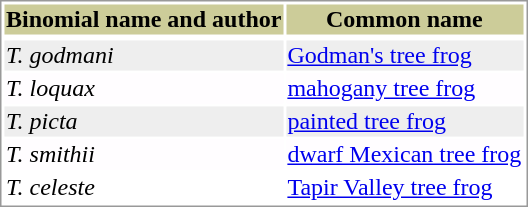<table style="text-align:left; border:1px solid #999999; ">
<tr style="background:#CCCC99; text-align: center; ">
<th>Binomial name and author</th>
<th>Common name</th>
</tr>
<tr>
</tr>
<tr style="background:#EEEEEE;">
<td><em>T. godmani</em> </td>
<td><a href='#'>Godman's tree frog</a></td>
</tr>
<tr style="background:#FFFDFF;">
<td><em>T. loquax</em> </td>
<td><a href='#'>mahogany tree frog</a></td>
</tr>
<tr style="background:#EEEEEE;">
<td><em>T. picta</em> </td>
<td><a href='#'>painted tree frog</a></td>
</tr>
<tr style="background:#FFFDFF;">
<td><em>T. smithii</em> </td>
<td><a href='#'>dwarf Mexican tree frog</a></td>
</tr>
<tr>
<td><em>T. celeste</em> </td>
<td><a href='#'>Tapir Valley tree frog</a></td>
</tr>
</table>
